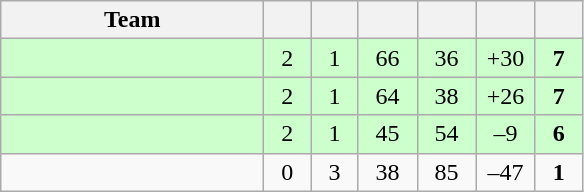<table class="wikitable" style="text-align:center;">
<tr>
<th style="width:10.5em;">Team</th>
<th style="width:1.5em;"></th>
<th style="width:1.5em;"></th>
<th style="width:2.0em;"></th>
<th style="width:2.0em;"></th>
<th style="width:2.0em;"></th>
<th style="width:1.5em;"></th>
</tr>
<tr bgcolor=#cfc>
<td align="left"></td>
<td>2</td>
<td>1</td>
<td>66</td>
<td>36</td>
<td>+30</td>
<td><strong>7</strong></td>
</tr>
<tr bgcolor="#cfc">
<td align="left"></td>
<td>2</td>
<td>1</td>
<td>64</td>
<td>38</td>
<td>+26</td>
<td><strong>7</strong></td>
</tr>
<tr bgcolor="#cfc">
<td align="left"></td>
<td>2</td>
<td>1</td>
<td>45</td>
<td>54</td>
<td>–9</td>
<td><strong>6</strong></td>
</tr>
<tr>
<td align="left"></td>
<td>0</td>
<td>3</td>
<td>38</td>
<td>85</td>
<td>–47</td>
<td><strong>1</strong></td>
</tr>
</table>
